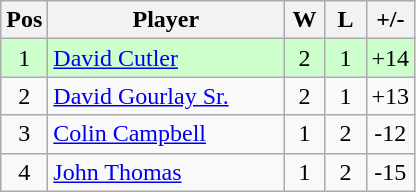<table class="wikitable" style="font-size: 100%">
<tr>
<th width=20>Pos</th>
<th width=150>Player</th>
<th width=20>W</th>
<th width=20>L</th>
<th width=20>+/-</th>
</tr>
<tr align=center style="background: #ccffcc;">
<td>1</td>
<td align="left"> <a href='#'>David Cutler</a></td>
<td>2</td>
<td>1</td>
<td>+14</td>
</tr>
<tr align=center>
<td>2</td>
<td align="left"> <a href='#'>David Gourlay Sr.</a></td>
<td>2</td>
<td>1</td>
<td>+13</td>
</tr>
<tr align=center>
<td>3</td>
<td align="left"> <a href='#'>Colin Campbell</a></td>
<td>1</td>
<td>2</td>
<td>-12</td>
</tr>
<tr align=center>
<td>4</td>
<td align="left"> <a href='#'>John Thomas</a></td>
<td>1</td>
<td>2</td>
<td>-15</td>
</tr>
</table>
